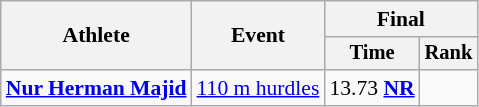<table class="wikitable" style="font-size:90%">
<tr>
<th rowspan="2">Athlete</th>
<th rowspan="2">Event</th>
<th colspan="2">Final</th>
</tr>
<tr style="font-size:95%">
<th>Time</th>
<th>Rank</th>
</tr>
<tr align=center>
<td align=left><strong><a href='#'>Nur Herman Majid</a></strong></td>
<td align=left><a href='#'>110 m hurdles</a></td>
<td>13.73 <strong><a href='#'>NR</a></strong></td>
<td></td>
</tr>
</table>
